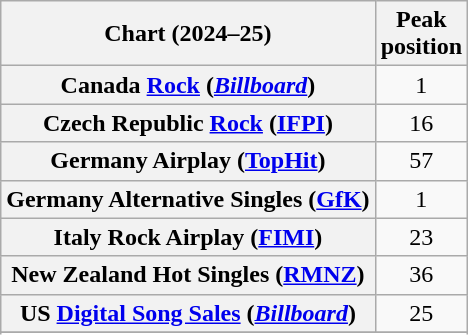<table class="wikitable sortable plainrowheaders" style="text-align:center">
<tr>
<th scope="col">Chart (2024–25)</th>
<th scope="col">Peak<br>position</th>
</tr>
<tr>
<th scope="row">Canada <a href='#'>Rock</a> (<em><a href='#'>Billboard</a></em>)</th>
<td>1</td>
</tr>
<tr>
<th scope="row">Czech Republic <a href='#'>Rock</a> (<a href='#'>IFPI</a>)</th>
<td>16</td>
</tr>
<tr>
<th scope="row">Germany Airplay (<a href='#'>TopHit</a>)</th>
<td>57</td>
</tr>
<tr>
<th scope="row">Germany Alternative Singles (<a href='#'>GfK</a>)</th>
<td>1</td>
</tr>
<tr>
<th scope="row">Italy Rock Airplay (<a href='#'>FIMI</a>)</th>
<td>23</td>
</tr>
<tr>
<th scope="row">New Zealand Hot Singles (<a href='#'>RMNZ</a>)</th>
<td>36</td>
</tr>
<tr>
<th scope="row">US <a href='#'>Digital Song Sales</a> (<em><a href='#'>Billboard</a></em>)</th>
<td>25</td>
</tr>
<tr>
</tr>
<tr>
</tr>
</table>
